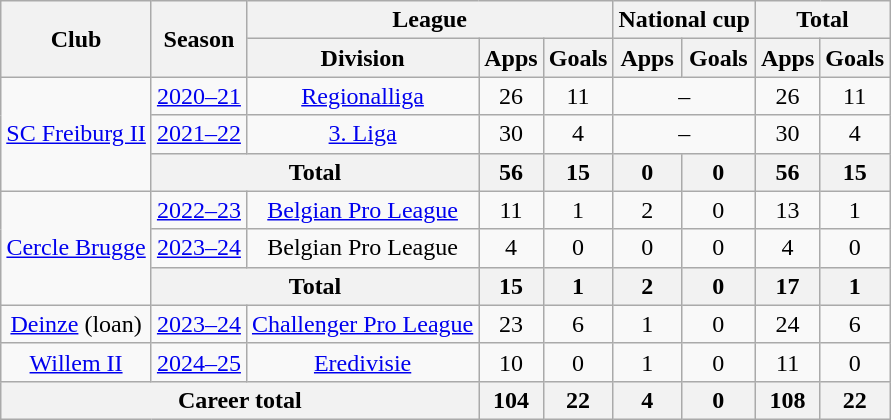<table class="wikitable" style="text-align:center">
<tr>
<th rowspan="2">Club</th>
<th rowspan="2">Season</th>
<th colspan="3">League</th>
<th colspan="2">National cup</th>
<th colspan="2">Total</th>
</tr>
<tr>
<th>Division</th>
<th>Apps</th>
<th>Goals</th>
<th>Apps</th>
<th>Goals</th>
<th>Apps</th>
<th>Goals</th>
</tr>
<tr>
<td rowspan="3"><a href='#'>SC Freiburg II</a></td>
<td><a href='#'>2020–21</a></td>
<td><a href='#'>Regionalliga</a></td>
<td>26</td>
<td>11</td>
<td colspan="2">–</td>
<td>26</td>
<td>11</td>
</tr>
<tr>
<td><a href='#'>2021–22</a></td>
<td><a href='#'>3. Liga</a></td>
<td>30</td>
<td>4</td>
<td colspan="2">–</td>
<td>30</td>
<td>4</td>
</tr>
<tr>
<th colspan="2">Total</th>
<th>56</th>
<th>15</th>
<th>0</th>
<th>0</th>
<th>56</th>
<th>15</th>
</tr>
<tr>
<td rowspan="3"><a href='#'>Cercle Brugge</a></td>
<td><a href='#'>2022–23</a></td>
<td><a href='#'>Belgian Pro League</a></td>
<td>11</td>
<td>1</td>
<td>2</td>
<td>0</td>
<td>13</td>
<td>1</td>
</tr>
<tr>
<td><a href='#'>2023–24</a></td>
<td>Belgian Pro League</td>
<td>4</td>
<td>0</td>
<td>0</td>
<td>0</td>
<td>4</td>
<td>0</td>
</tr>
<tr>
<th colspan="2">Total</th>
<th>15</th>
<th>1</th>
<th>2</th>
<th>0</th>
<th>17</th>
<th>1</th>
</tr>
<tr>
<td><a href='#'>Deinze</a> (loan)</td>
<td><a href='#'>2023–24</a></td>
<td><a href='#'>Challenger Pro League</a></td>
<td>23</td>
<td>6</td>
<td>1</td>
<td>0</td>
<td>24</td>
<td>6</td>
</tr>
<tr>
<td><a href='#'>Willem II</a></td>
<td><a href='#'>2024–25</a></td>
<td><a href='#'>Eredivisie</a></td>
<td>10</td>
<td>0</td>
<td>1</td>
<td>0</td>
<td>11</td>
<td>0</td>
</tr>
<tr>
<th colspan="3">Career total</th>
<th>104</th>
<th>22</th>
<th>4</th>
<th>0</th>
<th>108</th>
<th>22</th>
</tr>
</table>
